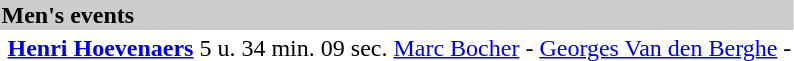<table>
<tr bgcolor="#cccccc">
<td colspan=7><strong>Men's events</strong></td>
</tr>
<tr>
<td><br></td>
<td><strong><a href='#'>Henri Hoevenaers</a></strong><br><small></small></td>
<td align=right>5 u. 34 min. 09 sec.</td>
<td><a href='#'>Marc Bocher</a><br><small></small></td>
<td align=right>-</td>
<td><a href='#'>Georges Van den Berghe</a><br><small></small></td>
<td align=right>-</td>
</tr>
</table>
